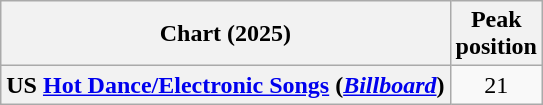<table class="wikitable sortable plainrowheaders" style="text-align:center">
<tr>
<th scope="col">Chart (2025)</th>
<th scope="col">Peak<br>position</th>
</tr>
<tr>
<th scope="row">US <a href='#'>Hot Dance/Electronic Songs</a> (<em><a href='#'>Billboard</a></em>)</th>
<td>21</td>
</tr>
</table>
